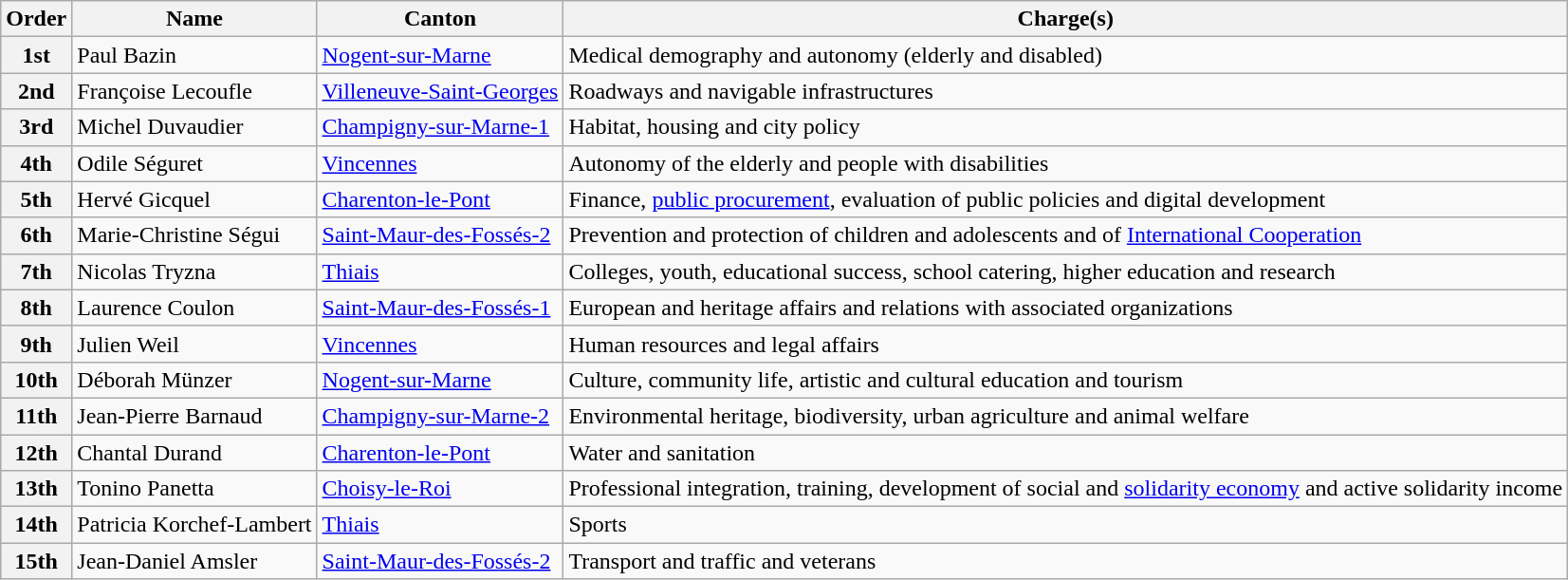<table class="wikitable">
<tr>
<th>Order</th>
<th>Name</th>
<th>Canton</th>
<th>Charge(s)</th>
</tr>
<tr>
<th>1st</th>
<td>Paul Bazin</td>
<td><a href='#'>Nogent-sur-Marne</a></td>
<td>Medical demography and autonomy (elderly and disabled)</td>
</tr>
<tr>
<th>2nd</th>
<td>Françoise Lecoufle</td>
<td><a href='#'>Villeneuve-Saint-Georges</a></td>
<td>Roadways and navigable infrastructures</td>
</tr>
<tr>
<th>3rd</th>
<td>Michel Duvaudier</td>
<td><a href='#'>Champigny-sur-Marne-1</a></td>
<td>Habitat, housing and city policy</td>
</tr>
<tr>
<th>4th</th>
<td>Odile Séguret</td>
<td><a href='#'>Vincennes</a></td>
<td>Autonomy of the elderly and people with disabilities</td>
</tr>
<tr>
<th>5th</th>
<td>Hervé Gicquel</td>
<td><a href='#'>Charenton-le-Pont</a></td>
<td>Finance, <a href='#'>public procurement</a>, evaluation of public policies and digital development</td>
</tr>
<tr>
<th>6th</th>
<td>Marie-Christine Ségui</td>
<td><a href='#'>Saint-Maur-des-Fossés-2</a></td>
<td>Prevention and protection of children and adolescents and of <a href='#'>International Cooperation</a></td>
</tr>
<tr>
<th>7th</th>
<td>Nicolas Tryzna</td>
<td><a href='#'>Thiais</a></td>
<td>Colleges, youth, educational success, school catering, higher education and research</td>
</tr>
<tr>
<th>8th</th>
<td>Laurence Coulon</td>
<td><a href='#'>Saint-Maur-des-Fossés-1</a></td>
<td>European and heritage affairs and relations with associated organizations</td>
</tr>
<tr>
<th>9th</th>
<td>Julien Weil</td>
<td><a href='#'>Vincennes</a></td>
<td>Human resources and legal affairs</td>
</tr>
<tr>
<th>10th</th>
<td>Déborah Münzer</td>
<td><a href='#'>Nogent-sur-Marne</a></td>
<td>Culture, community life, artistic and cultural education and tourism</td>
</tr>
<tr>
<th>11th</th>
<td>Jean-Pierre Barnaud</td>
<td><a href='#'>Champigny-sur-Marne-2</a></td>
<td>Environmental heritage, biodiversity, urban agriculture and animal welfare</td>
</tr>
<tr>
<th>12th</th>
<td>Chantal Durand</td>
<td><a href='#'>Charenton-le-Pont</a></td>
<td>Water and sanitation</td>
</tr>
<tr>
<th>13th</th>
<td>Tonino Panetta</td>
<td><a href='#'>Choisy-le-Roi</a></td>
<td>Professional integration, training, development of social and <a href='#'>solidarity economy</a> and active solidarity income</td>
</tr>
<tr>
<th>14th</th>
<td>Patricia Korchef-Lambert</td>
<td><a href='#'>Thiais</a></td>
<td>Sports</td>
</tr>
<tr>
<th>15th</th>
<td>Jean-Daniel Amsler</td>
<td><a href='#'>Saint-Maur-des-Fossés-2</a></td>
<td>Transport and traffic and veterans</td>
</tr>
</table>
